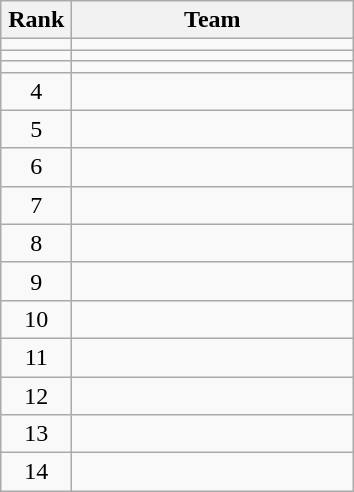<table class="wikitable" style="text-align:center;">
<tr>
<th width=40>Rank</th>
<th width=180>Team</th>
</tr>
<tr>
<td></td>
<td style="text-align:left;"></td>
</tr>
<tr>
<td></td>
<td style="text-align:left;"></td>
</tr>
<tr>
<td></td>
<td style="text-align:left;"></td>
</tr>
<tr>
<td>4</td>
<td style="text-align:left;"></td>
</tr>
<tr>
<td>5</td>
<td style="text-align:left;"></td>
</tr>
<tr>
<td>6</td>
<td style="text-align:left;"></td>
</tr>
<tr>
<td>7</td>
<td style="text-align:left;"></td>
</tr>
<tr>
<td>8</td>
<td style="text-align:left;"></td>
</tr>
<tr>
<td>9</td>
<td style="text-align:left;"></td>
</tr>
<tr>
<td>10</td>
<td style="text-align:left;"></td>
</tr>
<tr>
<td>11</td>
<td style="text-align:left;"></td>
</tr>
<tr>
<td>12</td>
<td style="text-align:left;"></td>
</tr>
<tr>
<td>13</td>
<td style="text-align:left;"></td>
</tr>
<tr>
<td>14</td>
<td style="text-align:left;"></td>
</tr>
</table>
